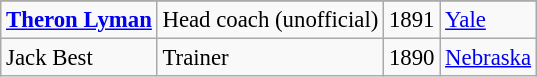<table class="wikitable" style="font-size: 95%">
<tr>
</tr>
<tr>
<td><strong><a href='#'>Theron Lyman</a></strong></td>
<td>Head coach (unofficial)</td>
<td>1891</td>
<td><a href='#'>Yale</a></td>
</tr>
<tr>
<td>Jack Best</td>
<td>Trainer</td>
<td>1890</td>
<td><a href='#'>Nebraska</a></td>
</tr>
</table>
